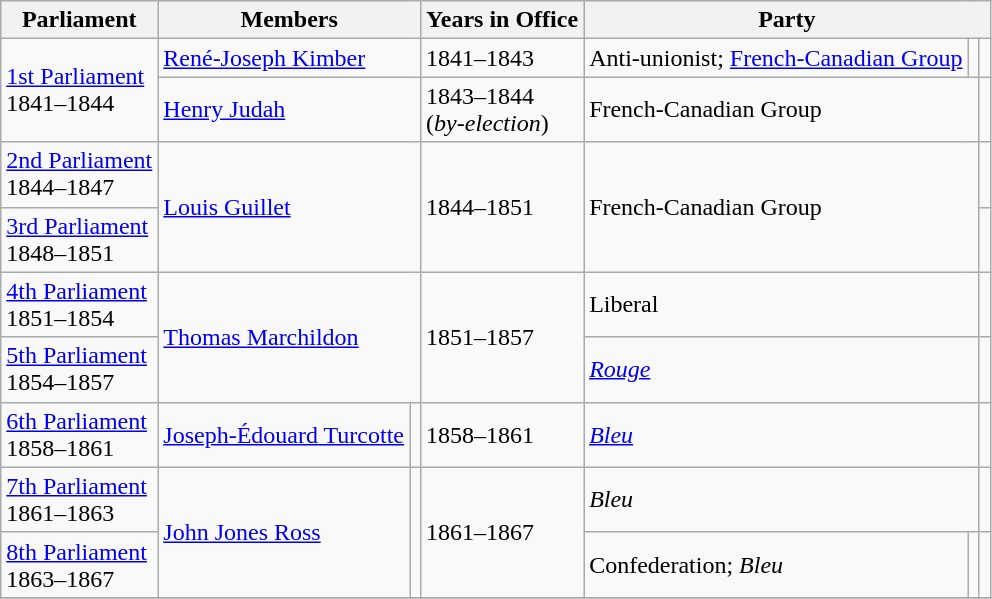<table class="wikitable">
<tr>
<th>Parliament</th>
<th colspan="2">Members</th>
<th>Years in Office</th>
<th colspan="3">Party</th>
</tr>
<tr>
<td rowspan="2"><a href='#'>1st Parliament</a><br>1841–1844</td>
<td colspan="2"><a href='#'>René-Joseph Kimber</a></td>
<td>1841–1843</td>
<td>Anti-unionist; <a href='#'>French-Canadian Group</a></td>
<td></td>
<td></td>
</tr>
<tr>
<td colspan="2"><a href='#'>Henry Judah</a></td>
<td>1843–1844 <br>(<em>by-election</em>)</td>
<td colspan="2">French-Canadian Group</td>
<td></td>
</tr>
<tr>
<td><a href='#'>2nd Parliament</a><br>1844–1847</td>
<td colspan="2" rowspan="2"><a href='#'>Louis Guillet</a></td>
<td rowspan="2">1844–1851</td>
<td colspan="2"rowspan="2">French-Canadian Group</td>
<td></td>
</tr>
<tr>
<td><a href='#'>3rd Parliament</a><br>1848–1851</td>
<td></td>
</tr>
<tr>
<td><a href='#'>4th Parliament</a><br>1851–1854</td>
<td colspan="2" rowspan="2"><a href='#'>Thomas Marchildon</a></td>
<td rowspan="2">1851–1857</td>
<td colspan="2">Liberal</td>
<td></td>
</tr>
<tr>
<td><a href='#'>5th Parliament</a><br>1854–1857</td>
<td colspan="2"><a href='#'><em>Rouge</em></a></td>
<td></td>
</tr>
<tr>
<td><a href='#'>6th Parliament</a><br>1858–1861</td>
<td><a href='#'>Joseph-Édouard Turcotte</a></td>
<td></td>
<td>1858–1861</td>
<td colspan="2"><a href='#'><em>Bleu</em></a></td>
<td></td>
</tr>
<tr>
<td><a href='#'>7th Parliament</a><br>1861–1863</td>
<td rowspan="2"><a href='#'>John Jones Ross</a></td>
<td rowspan="2"></td>
<td rowspan="2">1861–1867</td>
<td colspan="2"><em>Bleu</em></td>
<td></td>
</tr>
<tr>
<td><a href='#'>8th Parliament</a><br>1863–1867</td>
<td>Confederation;  <em>Bleu</em></td>
<td></td>
<td></td>
</tr>
<tr>
</tr>
</table>
